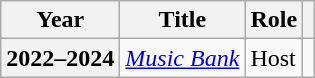<table class="wikitable plainrowheaders">
<tr>
<th scope="col">Year</th>
<th scope="col">Title</th>
<th scope="col">Role</th>
<th scope="col" class="unsortable"></th>
</tr>
<tr>
<th scope="row">2022–2024</th>
<td><em><a href='#'>Music Bank</a></em></td>
<td>Host</td>
<td style="text-align:center"></td>
</tr>
</table>
